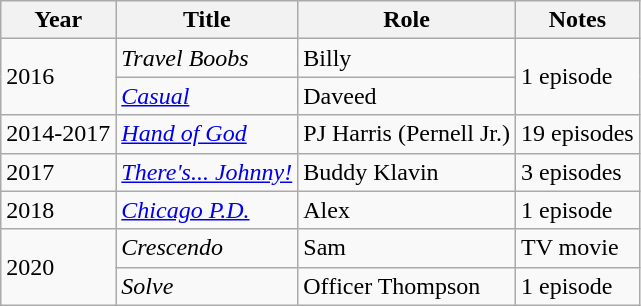<table class="wikitable sortable">
<tr>
<th>Year</th>
<th>Title</th>
<th>Role</th>
<th class="unsortable">Notes</th>
</tr>
<tr>
<td rowspan="2">2016</td>
<td><em>Travel Boobs</em></td>
<td>Billy</td>
<td rowspan="2">1 episode</td>
</tr>
<tr>
<td><em><a href='#'>Casual</a></em></td>
<td>Daveed</td>
</tr>
<tr>
<td>2014-2017</td>
<td><em><a href='#'>Hand of God</a></em></td>
<td>PJ Harris (Pernell Jr.)</td>
<td>19 episodes</td>
</tr>
<tr>
<td>2017</td>
<td><em><a href='#'>There's... Johnny!</a></em></td>
<td>Buddy Klavin</td>
<td>3 episodes</td>
</tr>
<tr>
<td>2018</td>
<td><em><a href='#'>Chicago P.D.</a></em></td>
<td>Alex</td>
<td>1 episode</td>
</tr>
<tr>
<td rowspan="2">2020</td>
<td><em>Crescendo</em></td>
<td>Sam</td>
<td>TV movie</td>
</tr>
<tr>
<td><em>Solve</em></td>
<td>Officer Thompson</td>
<td>1 episode</td>
</tr>
</table>
